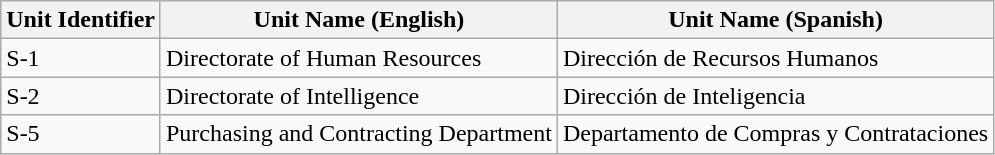<table class="wikitable">
<tr>
<th>Unit Identifier</th>
<th>Unit Name (English)</th>
<th>Unit Name (Spanish)</th>
</tr>
<tr>
<td>S-1</td>
<td>Directorate of Human Resources</td>
<td>Dirección de Recursos Humanos</td>
</tr>
<tr>
<td>S-2</td>
<td>Directorate of Intelligence</td>
<td>Dirección de Inteligencia</td>
</tr>
<tr>
<td>S-5</td>
<td>Purchasing and Contracting Department</td>
<td>Departamento de Compras y Contrataciones</td>
</tr>
</table>
